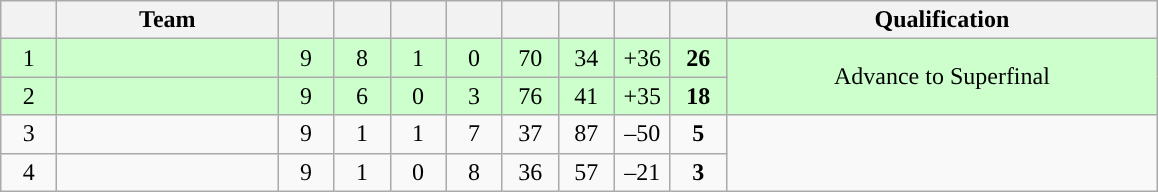<table class="wikitable" style="text-align: center; font-size: 100%;">
<tr>
<th width="30"></th>
<th width="140">Team</th>
<th width="30"></th>
<th width="30"></th>
<th width="30"></th>
<th width="30"></th>
<th width="30"></th>
<th width="30"></th>
<th width="30"></th>
<th width="30"></th>
<th width="280">Qualification</th>
</tr>
<tr style="background-color: #ccffcc;">
<td>1</td>
<td align=left></td>
<td>9</td>
<td>8</td>
<td>1</td>
<td>0</td>
<td>70</td>
<td>34</td>
<td>+36</td>
<td><strong>26</strong></td>
<td rowspan="2">Advance to Superfinal</td>
</tr>
<tr style="background-color: #ccffcc;">
<td>2</td>
<td align=left></td>
<td>9</td>
<td>6</td>
<td>0</td>
<td>3</td>
<td>76</td>
<td>41</td>
<td>+35</td>
<td><strong>18</strong></td>
</tr>
<tr style="background-color:">
<td>3</td>
<td align=left></td>
<td>9</td>
<td>1</td>
<td>1</td>
<td>7</td>
<td>37</td>
<td>87</td>
<td>–50</td>
<td><strong>5</strong></td>
<td rowspan="2"></td>
</tr>
<tr style="background-color:">
<td>4</td>
<td align=left></td>
<td>9</td>
<td>1</td>
<td>0</td>
<td>8</td>
<td>36</td>
<td>57</td>
<td>–21</td>
<td><strong>3</strong></td>
</tr>
</table>
